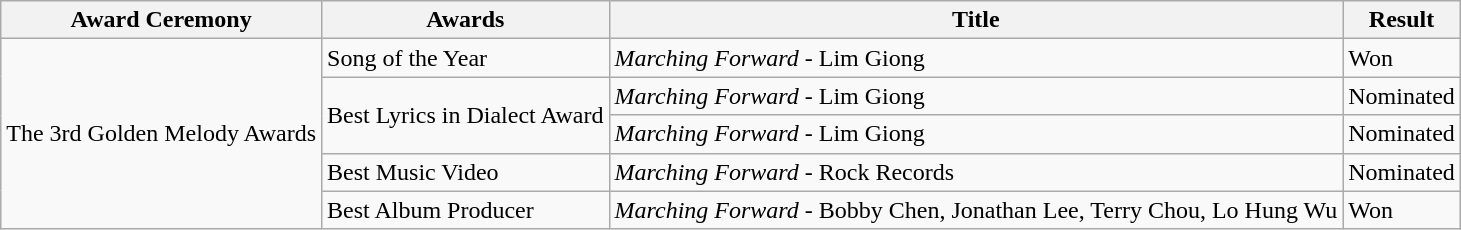<table class="wikitable">
<tr>
<th>Award Ceremony</th>
<th>Awards</th>
<th>Title</th>
<th>Result</th>
</tr>
<tr>
<td rowspan="5">The 3rd Golden Melody Awards</td>
<td>Song of the Year</td>
<td><em>Marching Forward</em> - Lim Giong</td>
<td>Won</td>
</tr>
<tr>
<td rowspan="2">Best Lyrics in Dialect Award</td>
<td><em>Marching Forward</em> - Lim Giong</td>
<td>Nominated</td>
</tr>
<tr>
<td><em>Marching Forward</em> - Lim Giong</td>
<td>Nominated</td>
</tr>
<tr>
<td>Best Music Video</td>
<td><em>Marching Forward</em> - Rock Records</td>
<td>Nominated</td>
</tr>
<tr>
<td>Best Album Producer</td>
<td><em>Marching Forward</em> - Bobby Chen, Jonathan Lee, Terry Chou, Lo Hung Wu</td>
<td>Won</td>
</tr>
</table>
